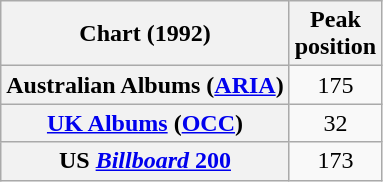<table class="wikitable sortable plainrowheaders" style="text-align:center">
<tr>
<th>Chart (1992)</th>
<th>Peak<br>position</th>
</tr>
<tr>
<th scope="row">Australian Albums (<a href='#'>ARIA</a>)</th>
<td>175</td>
</tr>
<tr>
<th scope="row"><a href='#'>UK Albums</a> (<a href='#'>OCC</a>)</th>
<td>32</td>
</tr>
<tr>
<th scope="row">US <a href='#'><em>Billboard</em> 200</a></th>
<td>173</td>
</tr>
</table>
